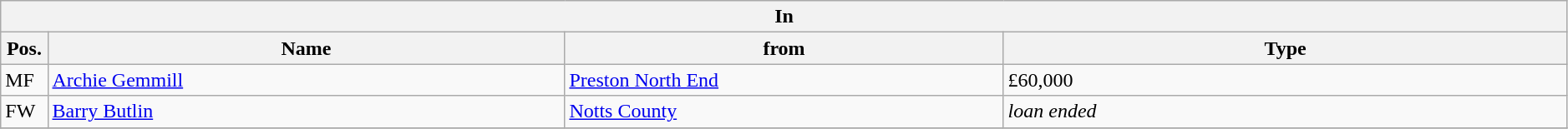<table class="wikitable" style="font-size:100%;width:99%;">
<tr>
<th colspan="4">In</th>
</tr>
<tr>
<th width=3%>Pos.</th>
<th width=33%>Name</th>
<th width=28%>from</th>
<th width=36%>Type</th>
</tr>
<tr>
<td>MF</td>
<td><a href='#'>Archie Gemmill</a></td>
<td><a href='#'>Preston North End</a></td>
<td>£60,000</td>
</tr>
<tr>
<td>FW</td>
<td><a href='#'>Barry Butlin</a></td>
<td><a href='#'>Notts County</a></td>
<td><em>loan ended</em></td>
</tr>
<tr>
</tr>
</table>
